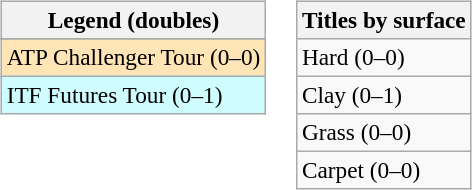<table>
<tr valign=top>
<td><br><table class=wikitable style=font-size:97%>
<tr>
<th>Legend (doubles)</th>
</tr>
<tr bgcolor=e5d1cb>
</tr>
<tr bgcolor=moccasin>
<td>ATP Challenger Tour (0–0)</td>
</tr>
<tr bgcolor=cffcff>
<td>ITF Futures Tour (0–1)</td>
</tr>
</table>
</td>
<td><br><table class=wikitable style=font-size:97%>
<tr>
<th>Titles by surface</th>
</tr>
<tr>
<td>Hard (0–0)</td>
</tr>
<tr>
<td>Clay (0–1)</td>
</tr>
<tr>
<td>Grass (0–0)</td>
</tr>
<tr>
<td>Carpet (0–0)</td>
</tr>
</table>
</td>
</tr>
</table>
